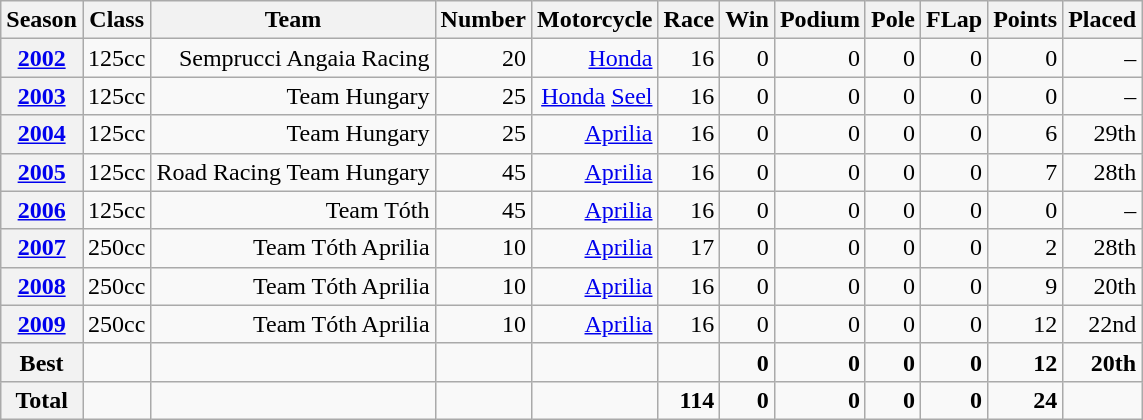<table class="wikitable">
<tr>
<th>Season</th>
<th>Class</th>
<th>Team</th>
<th>Number</th>
<th>Motorcycle</th>
<th>Race</th>
<th>Win</th>
<th>Podium</th>
<th>Pole</th>
<th>FLap</th>
<th>Points</th>
<th>Placed</th>
</tr>
<tr align="right">
<th><a href='#'>2002</a></th>
<td>125cc</td>
<td>Semprucci Angaia Racing</td>
<td>20</td>
<td><a href='#'>Honda</a></td>
<td>16</td>
<td>0</td>
<td>0</td>
<td>0</td>
<td>0</td>
<td>0</td>
<td>–</td>
</tr>
<tr align="right">
<th><a href='#'>2003</a></th>
<td>125cc</td>
<td>Team Hungary</td>
<td>25</td>
<td><a href='#'>Honda</a> <a href='#'>Seel</a></td>
<td>16</td>
<td>0</td>
<td>0</td>
<td>0</td>
<td>0</td>
<td>0</td>
<td>–</td>
</tr>
<tr align="right">
<th><a href='#'>2004</a></th>
<td>125cc</td>
<td>Team Hungary</td>
<td>25</td>
<td><a href='#'>Aprilia</a></td>
<td>16</td>
<td>0</td>
<td>0</td>
<td>0</td>
<td>0</td>
<td>6</td>
<td>29th</td>
</tr>
<tr align="right">
<th><a href='#'>2005</a></th>
<td>125cc</td>
<td>Road Racing Team Hungary</td>
<td>45</td>
<td><a href='#'>Aprilia</a></td>
<td>16</td>
<td>0</td>
<td>0</td>
<td>0</td>
<td>0</td>
<td>7</td>
<td>28th</td>
</tr>
<tr align="right">
<th><a href='#'>2006</a></th>
<td>125cc</td>
<td>Team Tóth</td>
<td>45</td>
<td><a href='#'>Aprilia</a></td>
<td>16</td>
<td>0</td>
<td>0</td>
<td>0</td>
<td>0</td>
<td>0</td>
<td>–</td>
</tr>
<tr align="right">
<th><a href='#'>2007</a></th>
<td>250cc</td>
<td>Team Tóth Aprilia</td>
<td>10</td>
<td><a href='#'>Aprilia</a></td>
<td>17</td>
<td>0</td>
<td>0</td>
<td>0</td>
<td>0</td>
<td>2</td>
<td>28th</td>
</tr>
<tr align="right">
<th><a href='#'>2008</a></th>
<td>250cc</td>
<td>Team Tóth Aprilia</td>
<td>10</td>
<td><a href='#'>Aprilia</a></td>
<td>16</td>
<td>0</td>
<td>0</td>
<td>0</td>
<td>0</td>
<td>9</td>
<td>20th</td>
</tr>
<tr align="right">
<th><a href='#'>2009</a></th>
<td>250cc</td>
<td>Team Tóth Aprilia</td>
<td>10</td>
<td><a href='#'>Aprilia</a></td>
<td>16</td>
<td>0</td>
<td>0</td>
<td>0</td>
<td>0</td>
<td>12</td>
<td>22nd</td>
</tr>
<tr align="right">
<th>Best</th>
<td></td>
<td></td>
<td></td>
<td></td>
<td></td>
<td><strong>0</strong></td>
<td><strong>0</strong></td>
<td><strong>0</strong></td>
<td><strong>0</strong></td>
<td><strong>12</strong></td>
<td><strong>20th</strong></td>
</tr>
<tr align="right">
<th>Total</th>
<td></td>
<td></td>
<td></td>
<td></td>
<td><strong>114</strong></td>
<td><strong>0</strong></td>
<td><strong>0</strong></td>
<td><strong>0</strong></td>
<td><strong>0</strong></td>
<td><strong>24</strong></td>
<td></td>
</tr>
</table>
